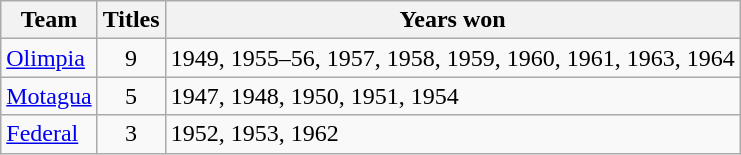<table class="wikitable">
<tr>
<th>Team</th>
<th>Titles</th>
<th>Years won</th>
</tr>
<tr>
<td><a href='#'>Olimpia</a></td>
<td align=center>9</td>
<td>1949, 1955–56, 1957, 1958, 1959, 1960, 1961, 1963, 1964</td>
</tr>
<tr>
<td><a href='#'>Motagua</a></td>
<td align=center>5</td>
<td>1947, 1948, 1950, 1951, 1954</td>
</tr>
<tr>
<td><a href='#'>Federal</a></td>
<td align=center>3</td>
<td>1952, 1953, 1962</td>
</tr>
</table>
